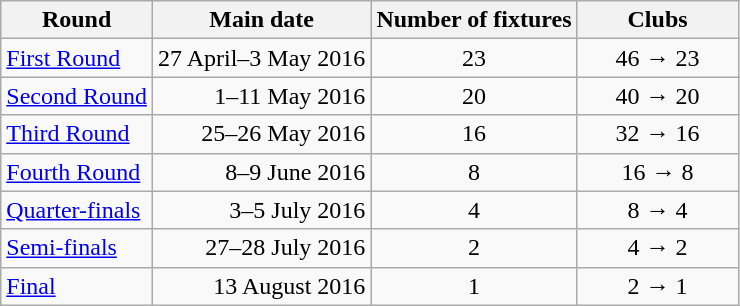<table class="wikitable" style="text-align:center">
<tr>
<th>Round</th>
<th>Main date</th>
<th>Number of fixtures</th>
<th width=100>Clubs</th>
</tr>
<tr>
<td align=left><a href='#'>First Round</a></td>
<td align=right>27 April–3 May 2016</td>
<td>23</td>
<td>46 → 23</td>
</tr>
<tr>
<td align=left><a href='#'>Second Round</a></td>
<td align=right>1–11 May 2016</td>
<td>20</td>
<td>40 → 20</td>
</tr>
<tr>
<td align=left><a href='#'>Third Round</a></td>
<td align=right>25–26 May 2016</td>
<td>16</td>
<td>32 → 16</td>
</tr>
<tr>
<td align=left><a href='#'>Fourth Round</a></td>
<td align=right>8–9 June 2016</td>
<td>8</td>
<td>16 → 8</td>
</tr>
<tr>
<td align=left><a href='#'>Quarter-finals</a></td>
<td align=right>3–5 July 2016</td>
<td>4</td>
<td>8 → 4</td>
</tr>
<tr>
<td align=left><a href='#'>Semi-finals</a></td>
<td align=right>27–28 July 2016</td>
<td>2</td>
<td>4 → 2</td>
</tr>
<tr>
<td align=left><a href='#'>Final</a></td>
<td align=right>13 August 2016</td>
<td>1</td>
<td>2 → 1</td>
</tr>
</table>
